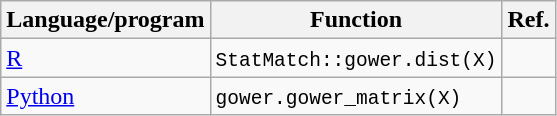<table class="wikitable sortable">
<tr>
<th>Language/program</th>
<th>Function</th>
<th>Ref.</th>
</tr>
<tr>
<td><a href='#'>R</a></td>
<td><code>StatMatch::gower.dist(X)</code></td>
<td></td>
</tr>
<tr>
<td><a href='#'>Python</a></td>
<td><code>gower.gower_matrix(X)</code></td>
<td></td>
</tr>
</table>
